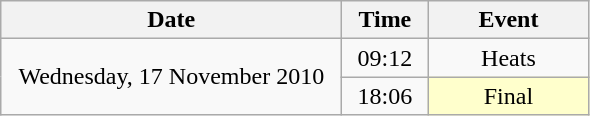<table class = "wikitable" style="text-align:center;">
<tr>
<th width=220>Date</th>
<th width=50>Time</th>
<th width=100>Event</th>
</tr>
<tr>
<td rowspan=2>Wednesday, 17 November 2010</td>
<td>09:12</td>
<td>Heats</td>
</tr>
<tr>
<td>18:06</td>
<td bgcolor=ffffcc>Final</td>
</tr>
</table>
